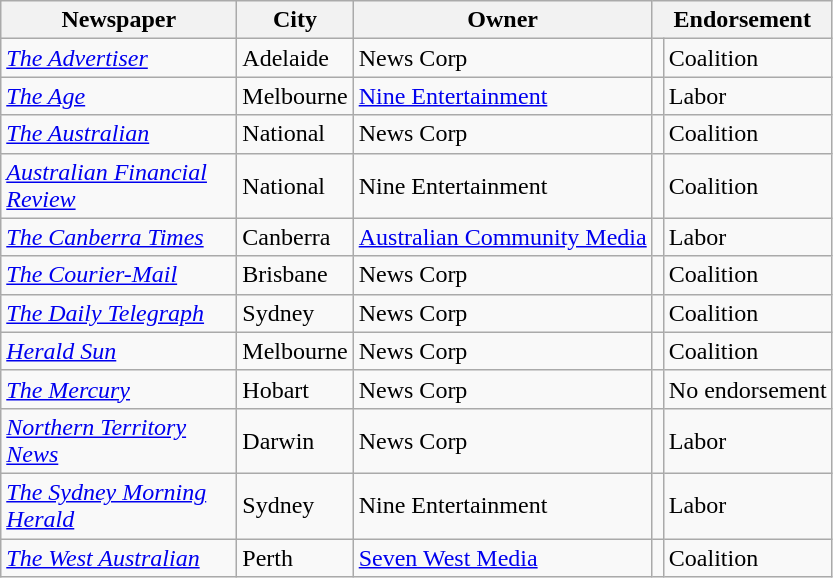<table class="wikitable sortable right">
<tr>
<th style="width:150px;">Newspaper</th>
<th>City</th>
<th>Owner</th>
<th colspan=2>Endorsement</th>
</tr>
<tr>
<td><em><a href='#'>The Advertiser</a></em></td>
<td>Adelaide</td>
<td>News Corp</td>
<td></td>
<td>Coalition</td>
</tr>
<tr>
<td><em><a href='#'>The Age</a></em></td>
<td>Melbourne</td>
<td><a href='#'>Nine Entertainment</a></td>
<td></td>
<td>Labor</td>
</tr>
<tr>
<td><em><a href='#'>The Australian</a></em></td>
<td>National</td>
<td>News Corp</td>
<td></td>
<td>Coalition</td>
</tr>
<tr>
<td><em><a href='#'>Australian Financial Review</a></em></td>
<td>National</td>
<td>Nine Entertainment</td>
<td></td>
<td>Coalition</td>
</tr>
<tr>
<td><em><a href='#'>The Canberra Times</a></em></td>
<td>Canberra</td>
<td><a href='#'>Australian Community Media</a></td>
<td></td>
<td>Labor</td>
</tr>
<tr>
<td><em><a href='#'>The Courier-Mail</a></em></td>
<td>Brisbane</td>
<td>News Corp</td>
<td></td>
<td>Coalition</td>
</tr>
<tr>
<td><em><a href='#'>The Daily Telegraph</a></em></td>
<td>Sydney</td>
<td>News Corp</td>
<td></td>
<td>Coalition</td>
</tr>
<tr>
<td><em><a href='#'>Herald Sun</a></em></td>
<td>Melbourne</td>
<td>News Corp</td>
<td></td>
<td>Coalition</td>
</tr>
<tr>
<td><em><a href='#'>The Mercury</a></em></td>
<td>Hobart</td>
<td>News Corp</td>
<td></td>
<td>No endorsement</td>
</tr>
<tr>
<td><em><a href='#'>Northern Territory News</a></em></td>
<td>Darwin</td>
<td>News Corp</td>
<td></td>
<td>Labor</td>
</tr>
<tr>
<td><em><a href='#'>The Sydney Morning Herald</a></em></td>
<td>Sydney</td>
<td>Nine Entertainment</td>
<td></td>
<td>Labor</td>
</tr>
<tr>
<td><em><a href='#'>The West Australian</a></em></td>
<td>Perth</td>
<td><a href='#'>Seven West Media</a></td>
<td></td>
<td>Coalition</td>
</tr>
</table>
